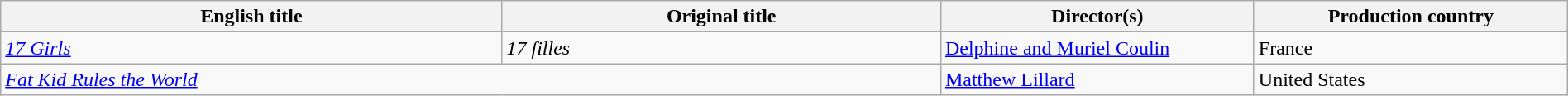<table class="wikitable" width=100%>
<tr>
<th scope="col" width="32%">English title</th>
<th scope="col" width="28%">Original title</th>
<th scope="col" width="20%">Director(s)</th>
<th scope="col" width="20%">Production country</th>
</tr>
<tr>
<td><em><a href='#'>17 Girls</a></em></td>
<td><em>17 filles</em></td>
<td><a href='#'>Delphine and Muriel Coulin</a></td>
<td>France</td>
</tr>
<tr>
<td colspan=2><em><a href='#'>Fat Kid Rules the World</a></em></td>
<td><a href='#'>Matthew Lillard</a></td>
<td>United States</td>
</tr>
</table>
